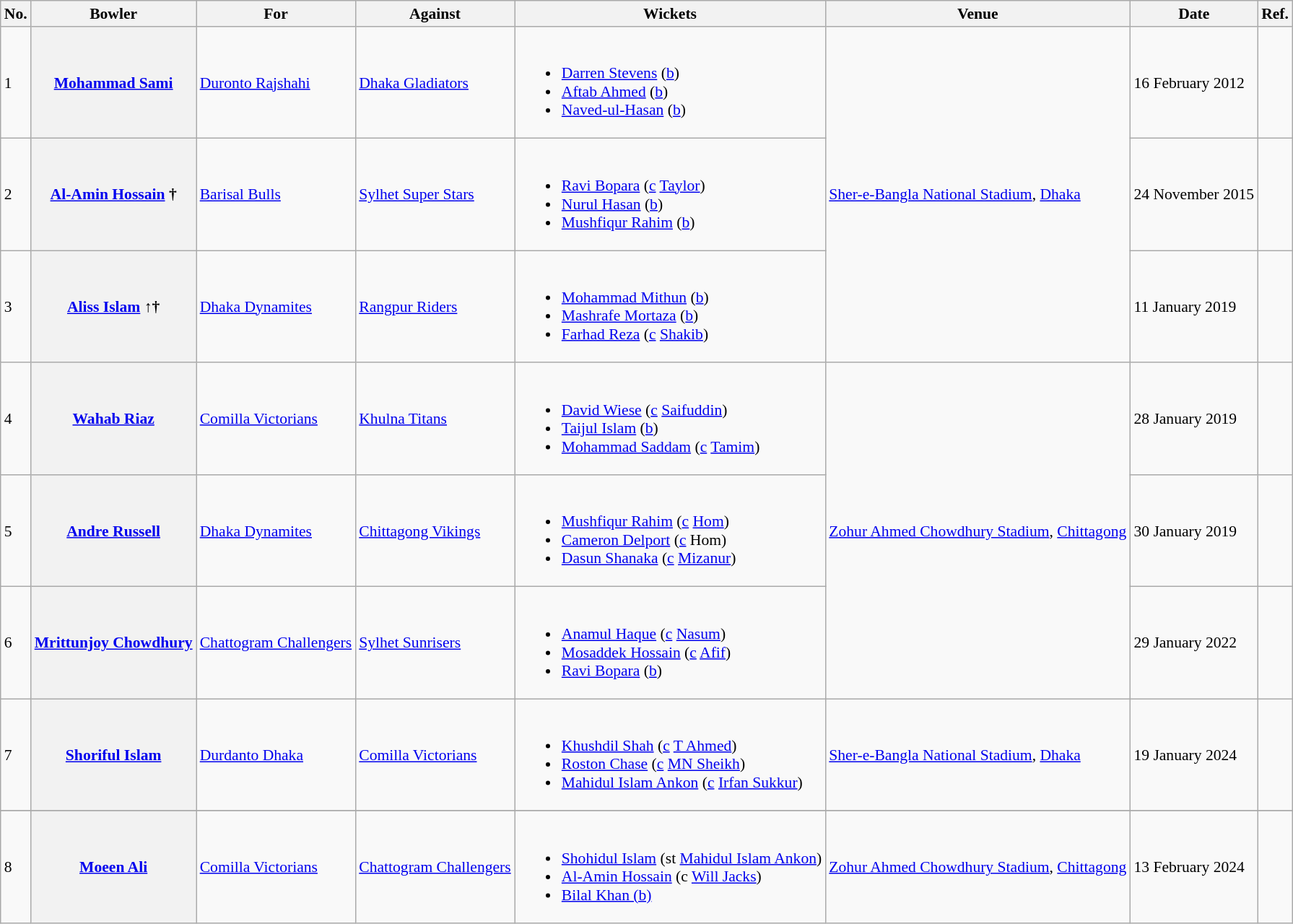<table class="wikitable plainrowheaders" style="font-size:90%;">
<tr>
<th>No.</th>
<th>Bowler</th>
<th>For</th>
<th>Against</th>
<th class="unsortable">Wickets</th>
<th>Venue</th>
<th>Date</th>
<th>Ref.</th>
</tr>
<tr>
<td>1</td>
<th scope="row"><a href='#'>Mohammad Sami</a></th>
<td><a href='#'>Duronto Rajshahi</a></td>
<td><a href='#'>Dhaka Gladiators</a></td>
<td><br><ul><li><a href='#'>Darren Stevens</a> (<a href='#'>b</a>)</li><li><a href='#'>Aftab Ahmed</a> (<a href='#'>b</a>)</li><li><a href='#'>Naved-ul-Hasan</a> (<a href='#'>b</a>)</li></ul></td>
<td rowspan=3><a href='#'>Sher-e-Bangla National Stadium</a>, <a href='#'>Dhaka</a></td>
<td>16 February 2012</td>
<td></td>
</tr>
<tr>
<td>2</td>
<th scope="row"><a href='#'>Al-Amin Hossain</a> †</th>
<td><a href='#'>Barisal Bulls</a></td>
<td><a href='#'>Sylhet Super Stars</a></td>
<td><br><ul><li><a href='#'>Ravi Bopara</a> (<a href='#'>c</a> <a href='#'>Taylor</a>)</li><li><a href='#'>Nurul Hasan</a> (<a href='#'>b</a>)</li><li><a href='#'>Mushfiqur Rahim</a> (<a href='#'>b</a>)</li></ul></td>
<td>24 November 2015</td>
<td></td>
</tr>
<tr>
<td>3</td>
<th scope="row"><a href='#'>Aliss Islam</a> ↑†</th>
<td><a href='#'>Dhaka Dynamites</a></td>
<td><a href='#'>Rangpur Riders</a></td>
<td><br><ul><li><a href='#'>Mohammad Mithun</a> (<a href='#'>b</a>)</li><li><a href='#'>Mashrafe Mortaza</a> (<a href='#'>b</a>)</li><li><a href='#'>Farhad Reza</a> (<a href='#'>c</a> <a href='#'>Shakib</a>)</li></ul></td>
<td>11 January 2019</td>
<td></td>
</tr>
<tr>
<td>4</td>
<th scope="row"><a href='#'>Wahab Riaz</a></th>
<td><a href='#'>Comilla Victorians</a></td>
<td><a href='#'>Khulna Titans</a></td>
<td><br><ul><li><a href='#'>David Wiese</a> (<a href='#'>c</a> <a href='#'>Saifuddin</a>)</li><li><a href='#'>Taijul Islam</a> (<a href='#'>b</a>)</li><li><a href='#'>Mohammad Saddam</a> (<a href='#'>c</a> <a href='#'>Tamim</a>)</li></ul></td>
<td rowspan=3><a href='#'>Zohur Ahmed Chowdhury Stadium</a>, <a href='#'>Chittagong</a></td>
<td>28 January 2019</td>
<td></td>
</tr>
<tr>
<td>5</td>
<th scope="row"><a href='#'>Andre Russell</a></th>
<td><a href='#'>Dhaka Dynamites</a></td>
<td><a href='#'>Chittagong Vikings</a></td>
<td><br><ul><li><a href='#'>Mushfiqur Rahim</a> (<a href='#'>c</a> <a href='#'>Hom</a>)</li><li><a href='#'>Cameron Delport</a> (<a href='#'>c</a> Hom)</li><li><a href='#'>Dasun Shanaka</a> (<a href='#'>c</a> <a href='#'>Mizanur</a>)</li></ul></td>
<td>30 January 2019</td>
<td></td>
</tr>
<tr>
<td>6</td>
<th scope="row"><a href='#'>Mrittunjoy Chowdhury</a></th>
<td><a href='#'>Chattogram Challengers</a></td>
<td><a href='#'>Sylhet Sunrisers</a></td>
<td><br><ul><li><a href='#'>Anamul Haque</a> (<a href='#'>c</a> <a href='#'>Nasum</a>)</li><li><a href='#'>Mosaddek Hossain</a> (<a href='#'>c</a> <a href='#'>Afif</a>)</li><li><a href='#'>Ravi Bopara</a> (<a href='#'>b</a>)</li></ul></td>
<td>29 January 2022</td>
<td></td>
</tr>
<tr>
<td>7</td>
<th scope="row"><a href='#'>Shoriful Islam</a></th>
<td><a href='#'>Durdanto Dhaka</a></td>
<td><a href='#'>Comilla Victorians</a></td>
<td><br><ul><li><a href='#'>Khushdil Shah</a> (<a href='#'>c</a> <a href='#'>T Ahmed</a>)</li><li><a href='#'>Roston Chase</a> (<a href='#'>c</a> <a href='#'>MN Sheikh</a>)</li><li><a href='#'>Mahidul Islam Ankon</a> (<a href='#'>c</a> <a href='#'>Irfan Sukkur</a>)</li></ul></td>
<td><a href='#'>Sher-e-Bangla National Stadium</a>, <a href='#'>Dhaka</a></td>
<td>19 January 2024</td>
<td></td>
</tr>
<tr>
</tr>
<tr>
<td>8</td>
<th scope="row"><a href='#'>Moeen Ali</a></th>
<td><a href='#'>Comilla Victorians</a></td>
<td><a href='#'>Chattogram Challengers</a></td>
<td><br><ul><li><a href='#'>Shohidul Islam</a> (st <a href='#'>Mahidul Islam Ankon</a>)</li><li><a href='#'>Al-Amin Hossain</a> (c <a href='#'>Will Jacks</a>)</li><li><a href='#'>Bilal Khan (b)</a></li></ul></td>
<td><a href='#'>Zohur Ahmed Chowdhury Stadium</a>, <a href='#'>Chittagong</a></td>
<td>13 February 2024</td>
<td></td>
</tr>
</table>
